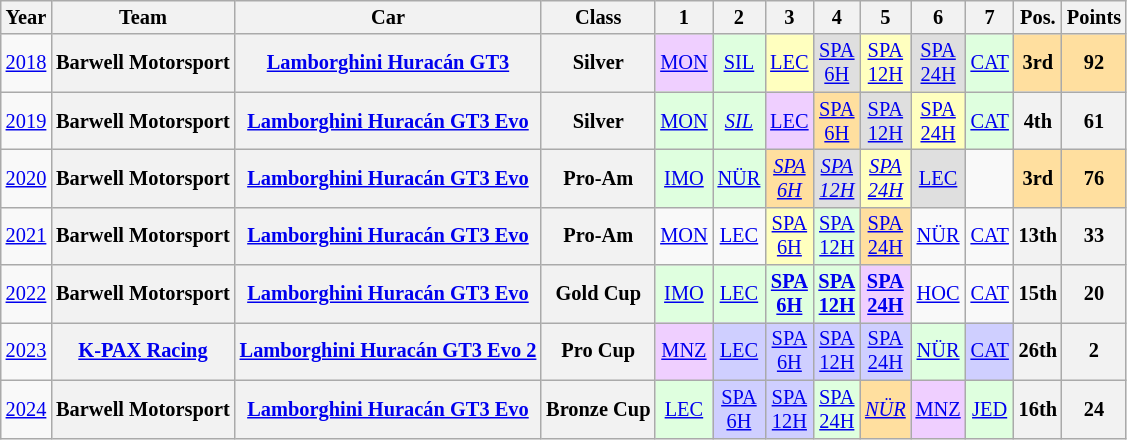<table class="wikitable" border="1" style="text-align:center; font-size:85%;">
<tr>
<th>Year</th>
<th>Team</th>
<th>Car</th>
<th>Class</th>
<th>1</th>
<th>2</th>
<th>3</th>
<th>4</th>
<th>5</th>
<th>6</th>
<th>7</th>
<th>Pos.</th>
<th>Points</th>
</tr>
<tr>
<td><a href='#'>2018</a></td>
<th nowrap>Barwell Motorsport</th>
<th nowrap><a href='#'>Lamborghini Huracán GT3</a></th>
<th>Silver</th>
<td style="background:#efcfff;"><a href='#'>MON</a><br></td>
<td style="background:#dfffdf;"><a href='#'>SIL</a><br></td>
<td style="background:#ffffbf;"><a href='#'>LEC</a><br></td>
<td style="background:#dfdfdf;"><a href='#'>SPA<br>6H</a><br></td>
<td style="background:#ffffbf;"><a href='#'>SPA<br>12H</a><br></td>
<td style="background:#dfdfdf;"><a href='#'>SPA<br>24H</a><br></td>
<td style="background:#dfffdf;"><a href='#'>CAT</a><br></td>
<th style="background:#ffdf9f;"><strong>3rd</strong></th>
<th style="background:#ffdf9f;"><strong>92</strong></th>
</tr>
<tr>
<td><a href='#'>2019</a></td>
<th nowrap>Barwell Motorsport</th>
<th nowrap><a href='#'>Lamborghini Huracán GT3 Evo</a></th>
<th>Silver</th>
<td style="background:#dfffdf;"><a href='#'>MON</a><br></td>
<td style="background:#dfffdf;"><em><a href='#'>SIL</a></em><br></td>
<td style="background:#efcfff;"><a href='#'>LEC</a><br></td>
<td style="background:#ffdf9f;"><a href='#'>SPA<br>6H</a><br></td>
<td style="background:#dfdfdf;"><a href='#'>SPA<br>12H</a><br></td>
<td style="background:#ffffbf;"><a href='#'>SPA<br>24H</a><br></td>
<td style="background:#dfffdf;"><a href='#'>CAT</a><br></td>
<th>4th</th>
<th>61</th>
</tr>
<tr>
<td><a href='#'>2020</a></td>
<th nowrap>Barwell Motorsport</th>
<th nowrap><a href='#'>Lamborghini Huracán GT3 Evo</a></th>
<th>Pro-Am</th>
<td style="background:#dfffdf;"><a href='#'>IMO</a><br></td>
<td style="background:#dfffdf;"><a href='#'>NÜR</a><br></td>
<td style="background:#ffdf9f;"><em><a href='#'>SPA<br>6H</a></em><br></td>
<td style="background:#dfdfdf;"><em><a href='#'>SPA<br>12H</a></em><br></td>
<td style="background:#ffffbf;"><em><a href='#'>SPA<br>24H</a></em><br></td>
<td style="background:#dfdfdf;"><a href='#'>LEC</a><br></td>
<td></td>
<th style="background:#ffdf9f;"><strong>3rd</strong></th>
<th style="background:#ffdf9f;"><strong>76</strong></th>
</tr>
<tr>
<td><a href='#'>2021</a></td>
<th nowrap>Barwell Motorsport</th>
<th nowrap><a href='#'>Lamborghini Huracán GT3 Evo</a></th>
<th>Pro-Am</th>
<td><a href='#'>MON</a></td>
<td><a href='#'>LEC</a></td>
<td style="background:#ffffbf;"><a href='#'>SPA<br>6H</a><br></td>
<td style="background:#dfffdf;"><a href='#'>SPA<br>12H</a><br></td>
<td style="background:#ffdf9f;"><a href='#'>SPA<br>24H</a><br></td>
<td><a href='#'>NÜR</a></td>
<td><a href='#'>CAT</a></td>
<th>13th</th>
<th>33</th>
</tr>
<tr>
<td><a href='#'>2022</a></td>
<th nowrap>Barwell Motorsport</th>
<th nowrap><a href='#'>Lamborghini Huracán GT3 Evo</a></th>
<th>Gold Cup</th>
<td style="background:#dfffdf;"><a href='#'>IMO</a><br></td>
<td style="background:#dfffdf;"><a href='#'>LEC</a><br></td>
<td style="background:#dfffdf;"><strong><a href='#'>SPA<br>6H</a></strong><br></td>
<td style="background:#dfffdf;"><strong><a href='#'>SPA<br>12H</a></strong><br></td>
<td style="background:#efcfff;"><strong><a href='#'>SPA<br>24H</a></strong><br></td>
<td><a href='#'>HOC</a></td>
<td><a href='#'>CAT</a></td>
<th>15th</th>
<th>20</th>
</tr>
<tr>
<td><a href='#'>2023</a></td>
<th nowrap><a href='#'>K-PAX Racing</a></th>
<th nowrap><a href='#'>Lamborghini Huracán GT3 Evo 2</a></th>
<th>Pro Cup</th>
<td style="background:#efcfff;"><a href='#'>MNZ</a><br></td>
<td style="background:#cfcfff;"><a href='#'>LEC</a><br></td>
<td style="background:#cfcfff;"><a href='#'>SPA<br>6H</a><br></td>
<td style="background:#cfcfff;"><a href='#'>SPA<br>12H</a><br></td>
<td style="background:#cfcfff;"><a href='#'>SPA<br>24H</a><br></td>
<td style="background:#dfffdf;"><a href='#'>NÜR</a><br></td>
<td style="background:#cfcfff;"><a href='#'>CAT</a><br></td>
<th>26th</th>
<th>2</th>
</tr>
<tr>
<td><a href='#'>2024</a></td>
<th>Barwell Motorsport</th>
<th><a href='#'>Lamborghini Huracán GT3 Evo</a></th>
<th>Bronze Cup</th>
<td style="background:#DFFFDF;"><a href='#'>LEC</a><br></td>
<td style="background:#CFCFFF"><a href='#'>SPA<br>6H</a><br></td>
<td style="background:#CFCFFF"><a href='#'>SPA<br>12H</a><br></td>
<td style="background:#DFFFDF"><a href='#'>SPA<br>24H</a><br></td>
<td style="background:#FFDF9F;"><em><a href='#'>NÜR</a></em><br></td>
<td style="background:#EFCFFF;"><a href='#'>MNZ</a><br></td>
<td style="background:#DFFFDF;"><a href='#'>JED</a><br></td>
<th>16th</th>
<th>24</th>
</tr>
</table>
